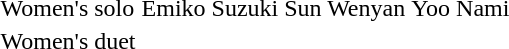<table>
<tr>
<td>Women's solo</td>
<td>Emiko Suzuki<br></td>
<td>Sun Wenyan<br></td>
<td>Yoo Nami<br></td>
</tr>
<tr>
<td>Women's duet</td>
<td></td>
<td></td>
<td></td>
</tr>
</table>
